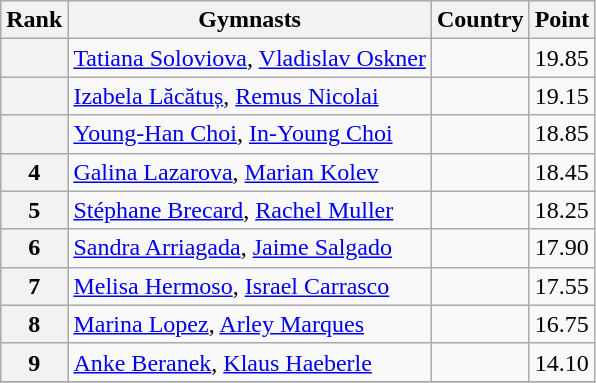<table class="wikitable sortable">
<tr>
<th>Rank</th>
<th>Gymnasts</th>
<th>Country</th>
<th>Point</th>
</tr>
<tr>
<th></th>
<td><a href='#'>Tatiana Soloviova</a>, <a href='#'>Vladislav Oskner</a></td>
<td></td>
<td>19.85</td>
</tr>
<tr>
<th></th>
<td><a href='#'>Izabela Lăcătuș</a>, <a href='#'>Remus Nicolai</a></td>
<td></td>
<td>19.15</td>
</tr>
<tr>
<th></th>
<td><a href='#'>Young-Han Choi</a>, <a href='#'>In-Young Choi</a></td>
<td></td>
<td>18.85</td>
</tr>
<tr>
<th>4</th>
<td><a href='#'>Galina Lazarova</a>, <a href='#'>Marian Kolev</a></td>
<td></td>
<td>18.45</td>
</tr>
<tr>
<th>5</th>
<td><a href='#'>Stéphane Brecard</a>, <a href='#'>Rachel Muller</a></td>
<td></td>
<td>18.25</td>
</tr>
<tr>
<th>6</th>
<td><a href='#'>Sandra Arriagada</a>, <a href='#'>Jaime Salgado</a></td>
<td></td>
<td>17.90</td>
</tr>
<tr>
<th>7</th>
<td><a href='#'>Melisa Hermoso</a>, <a href='#'>Israel Carrasco</a></td>
<td></td>
<td>17.55</td>
</tr>
<tr>
<th>8</th>
<td><a href='#'>Marina Lopez</a>, <a href='#'>Arley Marques</a></td>
<td></td>
<td>16.75</td>
</tr>
<tr>
<th>9</th>
<td><a href='#'>Anke Beranek</a>, <a href='#'>Klaus Haeberle</a></td>
<td></td>
<td>14.10</td>
</tr>
<tr>
</tr>
</table>
